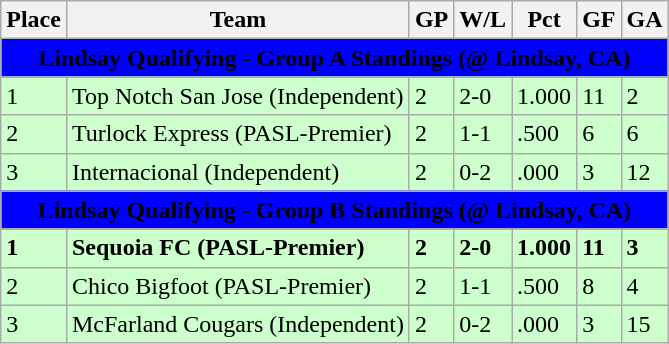<table class="wikitable">
<tr>
<th>Place</th>
<th>Team</th>
<th>GP</th>
<th>W/L</th>
<th>Pct</th>
<th>GF</th>
<th>GA</th>
</tr>
<tr>
<th style="background:blue;" colspan="9"><span>Lindsay Qualifying - Group A Standings (@ Lindsay, CA)</span></th>
</tr>
<tr style="background:#cfc;">
<td>1</td>
<td>Top Notch San Jose (Independent)</td>
<td>2</td>
<td>2-0</td>
<td>1.000</td>
<td>11</td>
<td>2</td>
</tr>
<tr style="background:#cfc;">
<td>2</td>
<td>Turlock Express (PASL-Premier)</td>
<td>2</td>
<td>1-1</td>
<td>.500</td>
<td>6</td>
<td>6</td>
</tr>
<tr style="background:#cfc;">
<td>3</td>
<td>Internacional (Independent)</td>
<td>2</td>
<td>0-2</td>
<td>.000</td>
<td>3</td>
<td>12</td>
</tr>
<tr>
<th style="background:blue;" colspan="9"><span>Lindsay Qualifying - Group B Standings (@ Lindsay, CA)</span></th>
</tr>
<tr style="background:#cfc;">
<td><strong>1</strong></td>
<td><strong>Sequoia FC (PASL-Premier)</strong></td>
<td><strong>2</strong></td>
<td><strong>2-0</strong></td>
<td><strong>1.000</strong></td>
<td><strong>11</strong></td>
<td><strong>3</strong></td>
</tr>
<tr style="background:#cfc;">
<td>2</td>
<td>Chico Bigfoot (PASL-Premier)</td>
<td>2</td>
<td>1-1</td>
<td>.500</td>
<td>8</td>
<td>4</td>
</tr>
<tr style="background:#cfc;">
<td>3</td>
<td>McFarland Cougars (Independent)</td>
<td>2</td>
<td>0-2</td>
<td>.000</td>
<td>3</td>
<td>15</td>
</tr>
</table>
